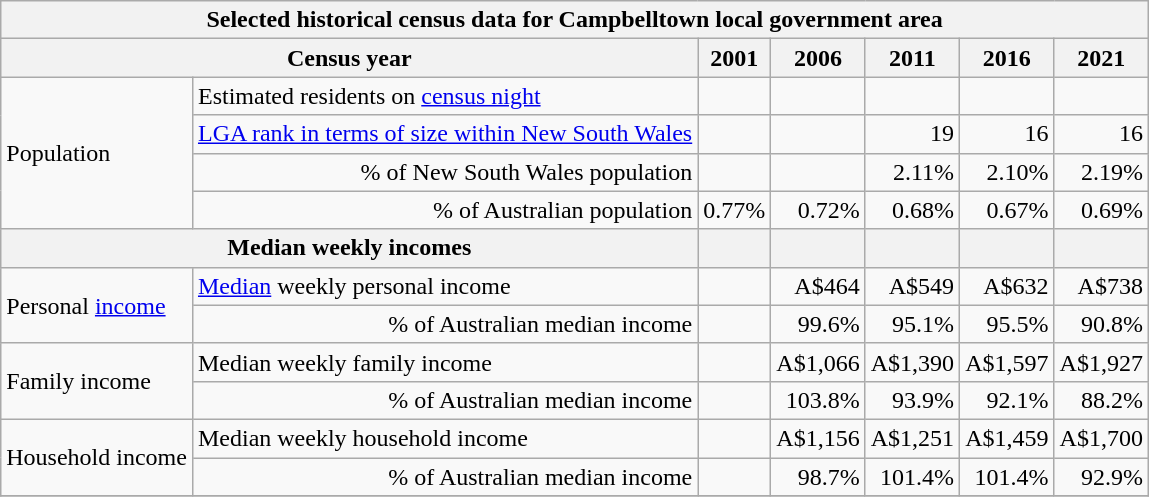<table class="wikitable">
<tr>
<th colspan=8>Selected historical census data for Campbelltown local government area</th>
</tr>
<tr>
<th colspan=3>Census year</th>
<th>2001</th>
<th>2006</th>
<th>2011</th>
<th>2016</th>
<th>2021</th>
</tr>
<tr>
<td rowspan=4 colspan="2">Population</td>
<td>Estimated residents on <a href='#'>census night</a></td>
<td align="right"></td>
<td align="right"> </td>
<td align="right"> </td>
<td align="right"> </td>
<td align="right"> </td>
</tr>
<tr>
<td align="right"><a href='#'>LGA rank in terms of size within New South Wales</a></td>
<td align="right"></td>
<td align="right"></td>
<td align="right">19</td>
<td align="right"> 16</td>
<td align="right"> 16</td>
</tr>
<tr>
<td align="right">% of New South Wales population</td>
<td align="right"></td>
<td align="right"></td>
<td align="right">2.11%</td>
<td align="right"> 2.10%</td>
<td align="right"> 2.19%</td>
</tr>
<tr>
<td align="right">% of Australian population</td>
<td align="right">0.77%</td>
<td align="right"> 0.72%</td>
<td align="right"> 0.68%</td>
<td align="right"> 0.67%</td>
<td align="right"> 0.69%</td>
</tr>
<tr>
<th colspan=3>Median weekly incomes</th>
<th></th>
<th></th>
<th></th>
<th></th>
<th></th>
</tr>
<tr>
<td rowspan=2 colspan=2>Personal <a href='#'>income</a></td>
<td><a href='#'>Median</a> weekly personal income</td>
<td align="right"></td>
<td align="right">A$464</td>
<td align="right"> A$549</td>
<td align="right"> A$632</td>
<td align="right"> A$738</td>
</tr>
<tr>
<td align="right">% of Australian median income</td>
<td align="right"></td>
<td align="right">99.6%</td>
<td align="right"> 95.1%</td>
<td align="right"> 95.5%</td>
<td align="right"> 90.8%</td>
</tr>
<tr>
<td rowspan=2 colspan=2>Family income</td>
<td>Median weekly family income</td>
<td align="right"></td>
<td align="right">A$1,066</td>
<td align="right"> A$1,390</td>
<td align="right"> A$1,597</td>
<td align="right"> A$1,927</td>
</tr>
<tr>
<td align="right">% of Australian median income</td>
<td align="right"></td>
<td align="right">103.8%</td>
<td align="right"> 93.9%</td>
<td align="right"> 92.1%</td>
<td align="right"> 88.2%</td>
</tr>
<tr>
<td rowspan=2 colspan=2>Household income</td>
<td>Median weekly household income</td>
<td align="right"></td>
<td align="right">A$1,156</td>
<td align="right"> A$1,251</td>
<td align="right"> A$1,459</td>
<td align="right"> A$1,700</td>
</tr>
<tr>
<td align="right">% of Australian median income</td>
<td align="right"></td>
<td align="right">98.7%</td>
<td align="right"> 101.4%</td>
<td align="right"> 101.4%</td>
<td align="right"> 92.9%</td>
</tr>
<tr>
</tr>
</table>
